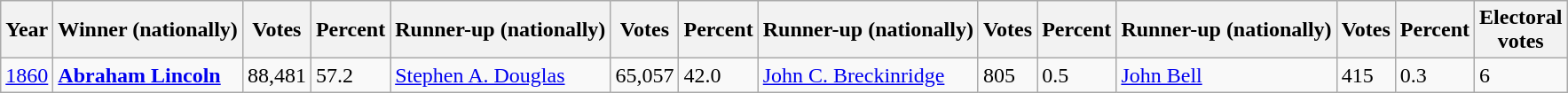<table class="wikitable sortable">
<tr>
<th data-sort-type="number">Year</th>
<th>Winner (nationally)</th>
<th data-sort-type="number">Votes</th>
<th data-sort-type="number">Percent</th>
<th>Runner-up (nationally)</th>
<th data-sort-type="number">Votes</th>
<th data-sort-type="number">Percent</th>
<th>Runner-up (nationally)</th>
<th data-sort-type="number">Votes</th>
<th data-sort-type="number">Percent</th>
<th>Runner-up (nationally)</th>
<th data-sort-type="number">Votes</th>
<th data-sort-type="number">Percent</th>
<th data-sort-type="number">Electoral<br>votes</th>
</tr>
<tr>
<td style"text-align:left"><a href='#'>1860</a></td>
<td><strong><a href='#'>Abraham Lincoln</a></strong></td>
<td>88,481</td>
<td>57.2</td>
<td><a href='#'>Stephen A. Douglas</a></td>
<td>65,057</td>
<td>42.0</td>
<td><a href='#'>John C. Breckinridge</a></td>
<td>805</td>
<td>0.5</td>
<td><a href='#'>John Bell</a></td>
<td>415</td>
<td>0.3</td>
<td>6</td>
</tr>
</table>
